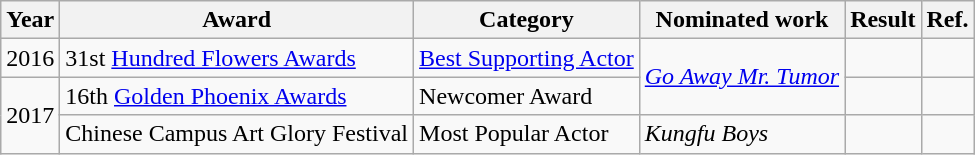<table class="wikitable">
<tr>
<th>Year</th>
<th>Award</th>
<th>Category</th>
<th>Nominated work</th>
<th>Result</th>
<th>Ref.</th>
</tr>
<tr>
<td>2016</td>
<td>31st <a href='#'>Hundred Flowers Awards</a></td>
<td><a href='#'>Best Supporting Actor</a></td>
<td rowspan=2><em><a href='#'>Go Away Mr. Tumor</a></em></td>
<td></td>
<td></td>
</tr>
<tr>
<td rowspan=2>2017</td>
<td>16th <a href='#'>Golden Phoenix Awards</a></td>
<td>Newcomer Award</td>
<td></td>
<td></td>
</tr>
<tr>
<td>Chinese Campus Art Glory Festival</td>
<td>Most Popular Actor</td>
<td><em>Kungfu Boys</em></td>
<td></td>
<td></td>
</tr>
</table>
